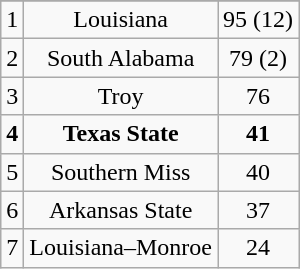<table class="wikitable" style="display: inline-table;">
<tr align="center">
</tr>
<tr align="center">
<td>1</td>
<td>Louisiana</td>
<td>95 (12)</td>
</tr>
<tr align="center">
<td>2</td>
<td>South Alabama</td>
<td>79 (2)</td>
</tr>
<tr align="center">
<td>3</td>
<td>Troy</td>
<td>76</td>
</tr>
<tr align="center">
<td><strong>4</strong></td>
<td><strong>Texas State</strong></td>
<td><strong>41</strong></td>
</tr>
<tr align="center">
<td>5</td>
<td>Southern Miss</td>
<td>40</td>
</tr>
<tr align="center">
<td>6</td>
<td>Arkansas State</td>
<td>37</td>
</tr>
<tr align="center">
<td>7</td>
<td>Louisiana–Monroe</td>
<td>24</td>
</tr>
</table>
